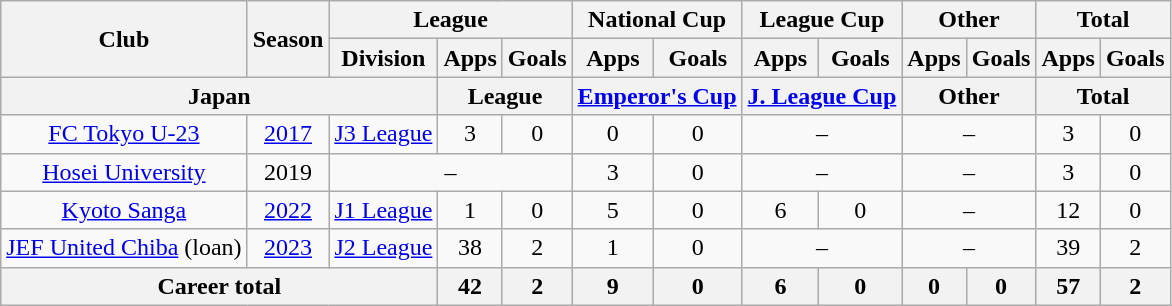<table class="wikitable" style="text-align: center">
<tr>
<th rowspan="2">Club</th>
<th rowspan="2">Season</th>
<th colspan="3">League</th>
<th colspan="2">National Cup</th>
<th colspan="2">League Cup</th>
<th colspan="2">Other</th>
<th colspan="2">Total</th>
</tr>
<tr>
<th>Division</th>
<th>Apps</th>
<th>Goals</th>
<th>Apps</th>
<th>Goals</th>
<th>Apps</th>
<th>Goals</th>
<th>Apps</th>
<th>Goals</th>
<th>Apps</th>
<th>Goals</th>
</tr>
<tr>
<th colspan=3>Japan</th>
<th colspan=2>League</th>
<th colspan=2><a href='#'>Emperor's Cup</a></th>
<th colspan=2><a href='#'>J. League Cup</a></th>
<th colspan=2>Other</th>
<th colspan=2>Total</th>
</tr>
<tr>
<td><a href='#'>FC Tokyo U-23</a></td>
<td><a href='#'>2017</a></td>
<td><a href='#'>J3 League</a></td>
<td>3</td>
<td>0</td>
<td>0</td>
<td>0</td>
<td colspan="2">–</td>
<td colspan="2">–</td>
<td>3</td>
<td>0</td>
</tr>
<tr>
<td><a href='#'>Hosei University</a></td>
<td>2019</td>
<td colspan="3">–</td>
<td>3</td>
<td>0</td>
<td colspan="2">–</td>
<td colspan="2">–</td>
<td>3</td>
<td>0</td>
</tr>
<tr>
<td><a href='#'>Kyoto Sanga</a></td>
<td><a href='#'>2022</a></td>
<td><a href='#'>J1 League</a></td>
<td>1</td>
<td>0</td>
<td>5</td>
<td>0</td>
<td>6</td>
<td>0</td>
<td colspan="2">–</td>
<td>12</td>
<td>0</td>
</tr>
<tr>
<td><a href='#'>JEF United Chiba</a> (loan)</td>
<td><a href='#'>2023</a></td>
<td><a href='#'>J2 League</a></td>
<td>38</td>
<td>2</td>
<td>1</td>
<td>0</td>
<td colspan="2">–</td>
<td colspan="2">–</td>
<td>39</td>
<td>2</td>
</tr>
<tr>
<th colspan="3">Career total</th>
<th>42</th>
<th>2</th>
<th>9</th>
<th>0</th>
<th>6</th>
<th>0</th>
<th>0</th>
<th>0</th>
<th>57</th>
<th>2</th>
</tr>
</table>
